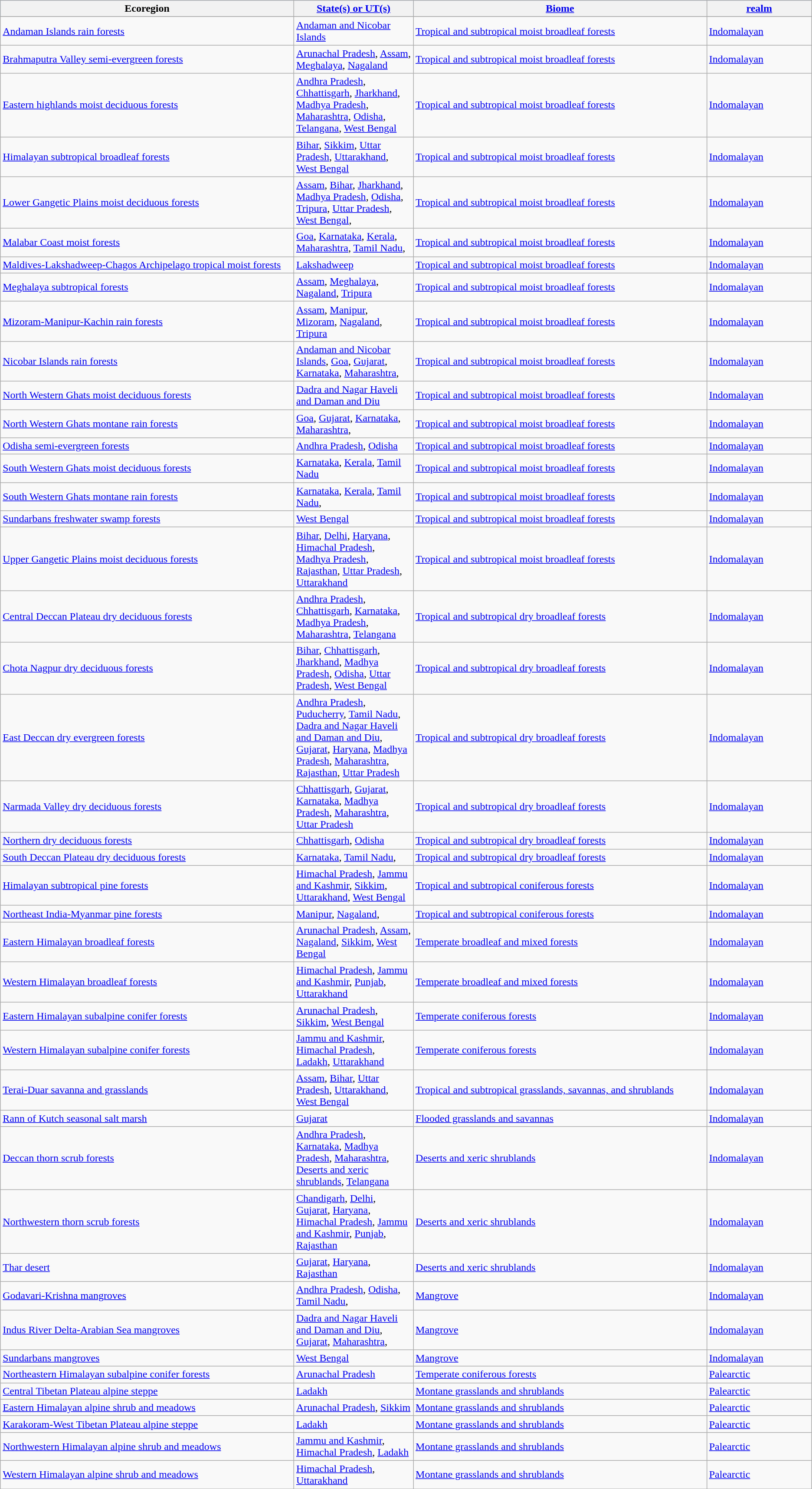<table class="wikitable mw-collapsible mw-collapsed">
<tr bgcolor=#99ccff>
<th width="15%"><strong>Ecoregion</strong></th>
<th width="5%"><strong><a href='#'>State(s) or UT(s)</a></strong></th>
<th width="15%"><strong><a href='#'>Biome</a></strong></th>
<th width="4%"><strong><a href='#'>realm</a></strong></th>
</tr>
<tr bgcolor=#F4F9FF>
</tr>
<tr>
<td><a href='#'>Andaman Islands rain forests</a></td>
<td><a href='#'>Andaman and Nicobar Islands</a></td>
<td><a href='#'>Tropical and subtropical moist broadleaf forests</a></td>
<td><a href='#'>Indomalayan</a></td>
</tr>
<tr>
<td><a href='#'>Brahmaputra Valley semi-evergreen forests</a></td>
<td><a href='#'>Arunachal Pradesh</a>, <a href='#'>Assam</a>, <a href='#'>Meghalaya</a>, <a href='#'>Nagaland</a></td>
<td><a href='#'>Tropical and subtropical moist broadleaf forests</a></td>
<td><a href='#'>Indomalayan</a></td>
</tr>
<tr>
<td><a href='#'>Eastern highlands moist deciduous forests</a></td>
<td><a href='#'>Andhra Pradesh</a>, <a href='#'>Chhattisgarh</a>, <a href='#'>Jharkhand</a>, <a href='#'>Madhya Pradesh</a>, <a href='#'>Maharashtra</a>, <a href='#'>Odisha</a>, <a href='#'>Telangana</a>, <a href='#'>West Bengal</a></td>
<td><a href='#'>Tropical and subtropical moist broadleaf forests</a></td>
<td><a href='#'>Indomalayan</a></td>
</tr>
<tr>
<td><a href='#'>Himalayan subtropical broadleaf forests</a></td>
<td><a href='#'>Bihar</a>, <a href='#'>Sikkim</a>, <a href='#'>Uttar Pradesh</a>, <a href='#'>Uttarakhand</a>, <a href='#'>West Bengal</a></td>
<td><a href='#'>Tropical and subtropical moist broadleaf forests</a></td>
<td><a href='#'>Indomalayan</a></td>
</tr>
<tr>
<td><a href='#'>Lower Gangetic Plains moist deciduous forests</a></td>
<td><a href='#'>Assam</a>, <a href='#'>Bihar</a>, <a href='#'>Jharkhand</a>, <a href='#'>Madhya Pradesh</a>, <a href='#'>Odisha</a>, <a href='#'>Tripura</a>, <a href='#'>Uttar Pradesh</a>, <a href='#'>West Bengal</a>,</td>
<td><a href='#'>Tropical and subtropical moist broadleaf forests</a></td>
<td><a href='#'>Indomalayan</a></td>
</tr>
<tr>
<td><a href='#'>Malabar Coast moist forests</a></td>
<td><a href='#'>Goa</a>, <a href='#'>Karnataka</a>, <a href='#'>Kerala</a>, <a href='#'>Maharashtra</a>, <a href='#'>Tamil Nadu</a>,</td>
<td><a href='#'>Tropical and subtropical moist broadleaf forests</a></td>
<td><a href='#'>Indomalayan</a></td>
</tr>
<tr>
<td><a href='#'>Maldives-Lakshadweep-Chagos Archipelago tropical moist forests</a></td>
<td><a href='#'>Lakshadweep</a></td>
<td><a href='#'>Tropical and subtropical moist broadleaf forests</a></td>
<td><a href='#'>Indomalayan</a></td>
</tr>
<tr>
<td><a href='#'>Meghalaya subtropical forests</a></td>
<td><a href='#'>Assam</a>, <a href='#'>Meghalaya</a>, <a href='#'>Nagaland</a>, <a href='#'>Tripura</a></td>
<td><a href='#'>Tropical and subtropical moist broadleaf forests</a></td>
<td><a href='#'>Indomalayan</a></td>
</tr>
<tr>
<td><a href='#'>Mizoram-Manipur-Kachin rain forests</a></td>
<td><a href='#'>Assam</a>, <a href='#'>Manipur</a>, <a href='#'>Mizoram</a>, <a href='#'>Nagaland</a>, <a href='#'>Tripura</a></td>
<td><a href='#'>Tropical and subtropical moist broadleaf forests</a></td>
<td><a href='#'>Indomalayan</a></td>
</tr>
<tr>
<td><a href='#'>Nicobar Islands rain forests</a></td>
<td><a href='#'>Andaman and Nicobar Islands</a>, <a href='#'>Goa</a>, <a href='#'>Gujarat</a>, <a href='#'>Karnataka</a>, <a href='#'>Maharashtra</a>,</td>
<td><a href='#'>Tropical and subtropical moist broadleaf forests</a></td>
<td><a href='#'>Indomalayan</a></td>
</tr>
<tr>
<td><a href='#'>North Western Ghats moist deciduous forests</a></td>
<td><a href='#'>Dadra and Nagar Haveli and Daman and Diu</a></td>
<td><a href='#'>Tropical and subtropical moist broadleaf forests</a></td>
<td><a href='#'>Indomalayan</a></td>
</tr>
<tr>
<td><a href='#'>North Western Ghats montane rain forests</a></td>
<td><a href='#'>Goa</a>, <a href='#'>Gujarat</a>, <a href='#'>Karnataka</a>, <a href='#'>Maharashtra</a>,</td>
<td><a href='#'>Tropical and subtropical moist broadleaf forests</a></td>
<td><a href='#'>Indomalayan</a></td>
</tr>
<tr>
<td><a href='#'>Odisha semi-evergreen forests</a></td>
<td><a href='#'>Andhra Pradesh</a>, <a href='#'>Odisha</a></td>
<td><a href='#'>Tropical and subtropical moist broadleaf forests</a></td>
<td><a href='#'>Indomalayan</a></td>
</tr>
<tr>
<td><a href='#'>South Western Ghats moist deciduous forests</a></td>
<td><a href='#'>Karnataka</a>, <a href='#'>Kerala</a>, <a href='#'>Tamil Nadu</a></td>
<td><a href='#'>Tropical and subtropical moist broadleaf forests</a></td>
<td><a href='#'>Indomalayan</a></td>
</tr>
<tr>
<td><a href='#'>South Western Ghats montane rain forests</a></td>
<td><a href='#'>Karnataka</a>, <a href='#'>Kerala</a>, <a href='#'>Tamil Nadu</a>,</td>
<td><a href='#'>Tropical and subtropical moist broadleaf forests</a></td>
<td><a href='#'>Indomalayan</a></td>
</tr>
<tr>
<td><a href='#'>Sundarbans freshwater swamp forests</a></td>
<td><a href='#'>West Bengal</a></td>
<td><a href='#'>Tropical and subtropical moist broadleaf forests</a></td>
<td><a href='#'>Indomalayan</a></td>
</tr>
<tr>
<td><a href='#'>Upper Gangetic Plains moist deciduous forests</a></td>
<td><a href='#'>Bihar</a>, <a href='#'>Delhi</a>, <a href='#'>Haryana</a>, <a href='#'>Himachal Pradesh</a>, <a href='#'>Madhya Pradesh</a>, <a href='#'>Rajasthan</a>, <a href='#'>Uttar Pradesh</a>, <a href='#'>Uttarakhand</a></td>
<td><a href='#'>Tropical and subtropical moist broadleaf forests</a></td>
<td><a href='#'>Indomalayan</a></td>
</tr>
<tr>
<td><a href='#'>Central Deccan Plateau dry deciduous forests</a></td>
<td><a href='#'>Andhra Pradesh</a>, <a href='#'>Chhattisgarh</a>, <a href='#'>Karnataka</a>, <a href='#'>Madhya Pradesh</a>, <a href='#'>Maharashtra</a>, <a href='#'>Telangana</a></td>
<td><a href='#'>Tropical and subtropical dry broadleaf forests</a></td>
<td><a href='#'>Indomalayan</a></td>
</tr>
<tr>
<td><a href='#'>Chota Nagpur dry deciduous forests</a></td>
<td><a href='#'>Bihar</a>, <a href='#'>Chhattisgarh</a>, <a href='#'>Jharkhand</a>, <a href='#'>Madhya Pradesh</a>, <a href='#'>Odisha</a>, <a href='#'>Uttar Pradesh</a>, <a href='#'>West Bengal</a></td>
<td><a href='#'>Tropical and subtropical dry broadleaf forests</a></td>
<td><a href='#'>Indomalayan</a></td>
</tr>
<tr>
<td><a href='#'>East Deccan dry evergreen forests</a></td>
<td><a href='#'>Andhra Pradesh</a>, <a href='#'>Puducherry</a>, <a href='#'>Tamil Nadu</a>, <a href='#'>Dadra and Nagar Haveli and Daman and Diu</a>, <a href='#'>Gujarat</a>, <a href='#'>Haryana</a>, <a href='#'>Madhya Pradesh</a>, <a href='#'>Maharashtra</a>, <a href='#'>Rajasthan</a>, <a href='#'>Uttar Pradesh</a></td>
<td><a href='#'>Tropical and subtropical dry broadleaf forests</a></td>
<td><a href='#'>Indomalayan</a></td>
</tr>
<tr>
<td><a href='#'>Narmada Valley dry deciduous forests</a></td>
<td><a href='#'>Chhattisgarh</a>, <a href='#'>Gujarat</a>, <a href='#'>Karnataka</a>, <a href='#'>Madhya Pradesh</a>, <a href='#'>Maharashtra</a>, <a href='#'>Uttar Pradesh</a></td>
<td><a href='#'>Tropical and subtropical dry broadleaf forests</a></td>
<td><a href='#'>Indomalayan</a></td>
</tr>
<tr>
<td><a href='#'>Northern dry deciduous forests</a></td>
<td><a href='#'>Chhattisgarh</a>, <a href='#'>Odisha</a></td>
<td><a href='#'>Tropical and subtropical dry broadleaf forests</a></td>
<td><a href='#'>Indomalayan</a></td>
</tr>
<tr>
<td><a href='#'>South Deccan Plateau dry deciduous forests</a></td>
<td><a href='#'>Karnataka</a>, <a href='#'>Tamil Nadu</a>,</td>
<td><a href='#'>Tropical and subtropical dry broadleaf forests</a></td>
<td><a href='#'>Indomalayan</a></td>
</tr>
<tr>
<td><a href='#'>Himalayan subtropical pine forests</a></td>
<td><a href='#'>Himachal Pradesh</a>, <a href='#'>Jammu and Kashmir</a>, <a href='#'>Sikkim</a>, <a href='#'>Uttarakhand</a>, <a href='#'>West Bengal</a></td>
<td><a href='#'>Tropical and subtropical coniferous forests</a></td>
<td><a href='#'>Indomalayan</a></td>
</tr>
<tr>
<td><a href='#'>Northeast India-Myanmar pine forests</a></td>
<td><a href='#'>Manipur</a>, <a href='#'>Nagaland</a>,</td>
<td><a href='#'>Tropical and subtropical coniferous forests</a></td>
<td><a href='#'>Indomalayan</a></td>
</tr>
<tr>
<td><a href='#'>Eastern Himalayan broadleaf forests</a></td>
<td><a href='#'>Arunachal Pradesh</a>, <a href='#'>Assam</a>, <a href='#'>Nagaland</a>, <a href='#'>Sikkim</a>, <a href='#'>West Bengal</a></td>
<td><a href='#'>Temperate broadleaf and mixed forests</a></td>
<td><a href='#'>Indomalayan</a></td>
</tr>
<tr>
<td><a href='#'>Western Himalayan broadleaf forests</a></td>
<td><a href='#'>Himachal Pradesh</a>, <a href='#'>Jammu and Kashmir</a>, <a href='#'>Punjab</a>, <a href='#'>Uttarakhand</a></td>
<td><a href='#'>Temperate broadleaf and mixed forests</a></td>
<td><a href='#'>Indomalayan</a></td>
</tr>
<tr>
<td><a href='#'>Eastern Himalayan subalpine conifer forests</a></td>
<td><a href='#'>Arunachal Pradesh</a>, <a href='#'>Sikkim</a>, <a href='#'>West Bengal</a></td>
<td><a href='#'>Temperate coniferous forests</a></td>
<td><a href='#'>Indomalayan</a></td>
</tr>
<tr>
<td><a href='#'>Western Himalayan subalpine conifer forests</a></td>
<td><a href='#'>Jammu and Kashmir</a>, <a href='#'>Himachal Pradesh</a>, <a href='#'>Ladakh</a>, <a href='#'>Uttarakhand</a></td>
<td><a href='#'>Temperate coniferous forests</a></td>
<td><a href='#'>Indomalayan</a></td>
</tr>
<tr>
<td><a href='#'>Terai-Duar savanna and grasslands</a></td>
<td><a href='#'>Assam</a>, <a href='#'>Bihar</a>, <a href='#'>Uttar Pradesh</a>, <a href='#'>Uttarakhand</a>, <a href='#'>West Bengal</a></td>
<td><a href='#'>Tropical and subtropical grasslands, savannas, and shrublands</a></td>
<td><a href='#'>Indomalayan</a></td>
</tr>
<tr>
<td><a href='#'>Rann of Kutch seasonal salt marsh</a></td>
<td><a href='#'>Gujarat</a></td>
<td><a href='#'>Flooded grasslands and savannas</a></td>
<td><a href='#'>Indomalayan</a></td>
</tr>
<tr>
<td><a href='#'>Deccan thorn scrub forests</a></td>
<td><a href='#'>Andhra Pradesh</a>, <a href='#'>Karnataka</a>, <a href='#'>Madhya Pradesh</a>, <a href='#'>Maharashtra</a>, <a href='#'>Deserts and xeric shrublands</a>, <a href='#'>Telangana</a></td>
<td><a href='#'>Deserts and xeric shrublands</a></td>
<td><a href='#'>Indomalayan</a></td>
</tr>
<tr>
<td><a href='#'>Northwestern thorn scrub forests</a></td>
<td><a href='#'>Chandigarh</a>, <a href='#'>Delhi</a>, <a href='#'>Gujarat</a>, <a href='#'>Haryana</a>, <a href='#'>Himachal Pradesh</a>, <a href='#'>Jammu and Kashmir</a>, <a href='#'>Punjab</a>, <a href='#'>Rajasthan</a></td>
<td><a href='#'>Deserts and xeric shrublands</a></td>
<td><a href='#'>Indomalayan</a></td>
</tr>
<tr>
<td><a href='#'>Thar desert</a></td>
<td><a href='#'>Gujarat</a>, <a href='#'>Haryana</a>, <a href='#'>Rajasthan</a></td>
<td><a href='#'>Deserts and xeric shrublands</a></td>
<td><a href='#'>Indomalayan</a></td>
</tr>
<tr>
<td><a href='#'>Godavari-Krishna mangroves</a></td>
<td><a href='#'>Andhra Pradesh</a>, <a href='#'>Odisha</a>, <a href='#'>Tamil Nadu</a>,</td>
<td><a href='#'>Mangrove</a></td>
<td><a href='#'>Indomalayan</a></td>
</tr>
<tr>
<td><a href='#'>Indus River Delta-Arabian Sea mangroves</a></td>
<td><a href='#'>Dadra and Nagar Haveli and Daman and Diu</a>, <a href='#'>Gujarat</a>, <a href='#'>Maharashtra</a>,</td>
<td><a href='#'>Mangrove</a></td>
<td><a href='#'>Indomalayan</a></td>
</tr>
<tr>
<td><a href='#'>Sundarbans mangroves</a></td>
<td><a href='#'>West Bengal</a></td>
<td><a href='#'>Mangrove</a></td>
<td><a href='#'>Indomalayan</a></td>
</tr>
<tr>
<td><a href='#'>Northeastern Himalayan subalpine conifer forests</a></td>
<td><a href='#'>Arunachal Pradesh</a></td>
<td><a href='#'>Temperate coniferous forests</a></td>
<td><a href='#'>Palearctic</a></td>
</tr>
<tr>
<td><a href='#'>Central Tibetan Plateau alpine steppe</a></td>
<td><a href='#'>Ladakh</a></td>
<td><a href='#'>Montane grasslands and shrublands</a></td>
<td><a href='#'>Palearctic</a></td>
</tr>
<tr>
<td><a href='#'>Eastern Himalayan alpine shrub and meadows</a></td>
<td><a href='#'>Arunachal Pradesh</a>, <a href='#'>Sikkim</a></td>
<td><a href='#'>Montane grasslands and shrublands</a></td>
<td><a href='#'>Palearctic</a></td>
</tr>
<tr>
<td><a href='#'>Karakoram-West Tibetan Plateau alpine steppe</a></td>
<td><a href='#'>Ladakh</a></td>
<td><a href='#'>Montane grasslands and shrublands</a></td>
<td><a href='#'>Palearctic</a></td>
</tr>
<tr>
<td><a href='#'>Northwestern Himalayan alpine shrub and meadows</a></td>
<td><a href='#'>Jammu and Kashmir</a>, <a href='#'>Himachal Pradesh</a>, <a href='#'>Ladakh</a></td>
<td><a href='#'>Montane grasslands and shrublands</a></td>
<td><a href='#'>Palearctic</a></td>
</tr>
<tr>
<td><a href='#'>Western Himalayan alpine shrub and meadows</a></td>
<td><a href='#'>Himachal Pradesh</a>, <a href='#'>Uttarakhand</a></td>
<td><a href='#'>Montane grasslands and shrublands</a></td>
<td><a href='#'>Palearctic</a></td>
</tr>
<tr>
</tr>
</table>
